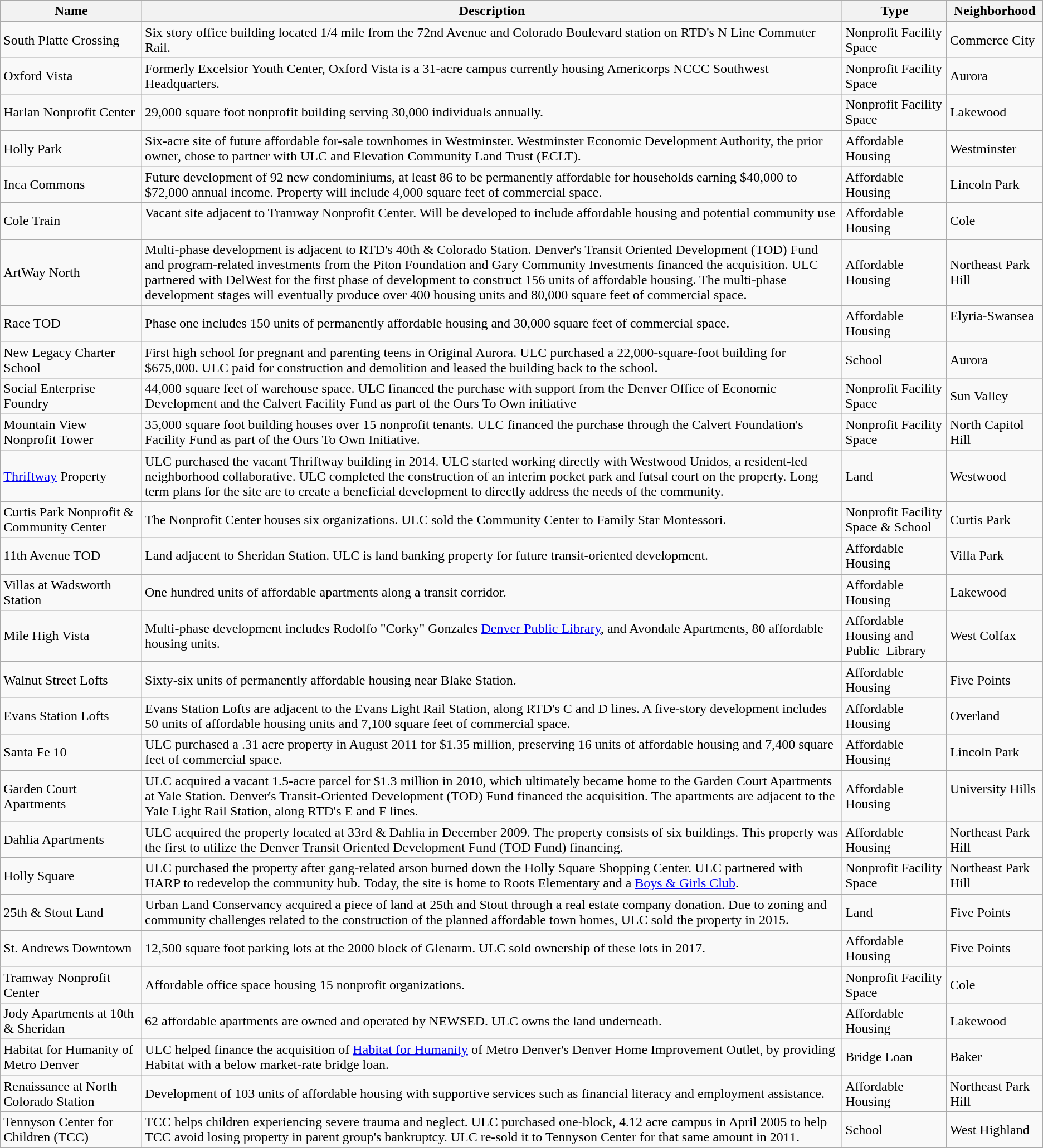<table class="wikitable">
<tr>
<th>Name</th>
<th>Description</th>
<th>Type</th>
<th>Neighborhood</th>
</tr>
<tr>
<td>South Platte Crossing</td>
<td>Six story office building located 1/4 mile from the 72nd Avenue and Colorado Boulevard station on RTD's N Line Commuter Rail.</td>
<td>Nonprofit Facility Space</td>
<td>Commerce City </td>
</tr>
<tr>
<td>Oxford Vista</td>
<td>Formerly Excelsior Youth Center, Oxford Vista is a 31-acre campus currently housing Americorps NCCC Southwest Headquarters. </td>
<td>Nonprofit Facility Space   </td>
<td>Aurora   </td>
</tr>
<tr>
<td>Harlan Nonprofit Center</td>
<td>29,000 square foot nonprofit building serving 30,000 individuals annually.    </td>
<td>Nonprofit Facility Space   </td>
<td>Lakewood   </td>
</tr>
<tr>
<td>Holly Park</td>
<td>Six-acre site of future affordable for-sale townhomes in Westminster. Westminster Economic Development Authority, the prior owner, chose to partner with ULC and Elevation Community Land Trust (ECLT).</td>
<td>Affordable Housing   </td>
<td>Westminster   </td>
</tr>
<tr>
<td>Inca Commons</td>
<td>Future development of 92 new condominiums, at least 86 to be permanently affordable for households earning $40,000 to $72,000 annual income. Property will include 4,000 square feet of commercial space.   </td>
<td>Affordable Housing   </td>
<td>Lincoln Park   </td>
</tr>
<tr>
<td>Cole Train</td>
<td>Vacant site adjacent to Tramway Nonprofit Center. Will be developed to include affordable housing and potential community use   </td>
<td>Affordable Housing   </td>
<td>Cole   </td>
</tr>
<tr>
<td>ArtWay North</td>
<td>Multi-phase development is adjacent to RTD's 40th & Colorado Station. Denver's Transit Oriented Development (TOD) Fund and program-related investments from the Piton Foundation and Gary Community Investments financed the acquisition. ULC partnered with DelWest for the first phase of development to construct 156 units of affordable housing. The multi-phase development stages will eventually produce over 400 housing units and 80,000 square feet of commercial space.   </td>
<td>Affordable Housing   </td>
<td>Northeast Park Hill   </td>
</tr>
<tr>
<td>Race TOD   </td>
<td>Phase one includes 150 units of permanently affordable housing and 30,000 square feet of commercial space.</td>
<td>Affordable Housing   </td>
<td>Elyria-Swansea   </td>
</tr>
<tr>
<td>New Legacy Charter School</td>
<td>First high school for pregnant and parenting teens in Original Aurora. ULC purchased a 22,000-square-foot building for $675,000. ULC paid for construction and demolition and leased the building back to the school.   </td>
<td>School   </td>
<td>Aurora   </td>
</tr>
<tr>
<td>Social Enterprise Foundry</td>
<td>44,000 square feet of warehouse space. ULC financed the purchase with support from the Denver Office of Economic Development and the Calvert Facility Fund as part of the Ours To Own initiative   </td>
<td>Nonprofit Facility Space   </td>
<td>Sun Valley   </td>
</tr>
<tr>
<td>Mountain View Nonprofit Tower</td>
<td>35,000 square foot building houses over 15 nonprofit tenants. ULC financed the purchase through the Calvert Foundation's Facility Fund as part of the Ours To Own Initiative.   </td>
<td>Nonprofit Facility Space   </td>
<td>North Capitol Hill   </td>
</tr>
<tr>
<td><a href='#'>Thriftway</a> Property  </td>
<td>ULC purchased the vacant Thriftway building in 2014. ULC started working directly with Westwood Unidos, a resident-led neighborhood collaborative. ULC completed the construction of an interim pocket park and futsal court on the property. Long term plans for the site are to create a beneficial development to directly address the needs of the community.</td>
<td>Land</td>
<td>Westwood   </td>
</tr>
<tr>
<td>Curtis Park Nonprofit & Community Center</td>
<td>The Nonprofit Center houses six organizations. ULC sold the Community Center to Family Star Montessori.   </td>
<td>Nonprofit Facility Space & School   </td>
<td>Curtis Park   </td>
</tr>
<tr>
<td>11th Avenue TOD</td>
<td>Land adjacent to Sheridan Station. ULC is land banking property for future transit-oriented development. </td>
<td>Affordable Housing   </td>
<td>Villa Park </td>
</tr>
<tr>
<td>Villas at Wadsworth Station</td>
<td>One hundred units of affordable apartments along a transit corridor.   </td>
<td>Affordable Housing   </td>
<td>Lakewood   </td>
</tr>
<tr>
<td>Mile High Vista</td>
<td>Multi-phase development includes Rodolfo "Corky" Gonzales <a href='#'>Denver Public Library</a>, and Avondale Apartments, 80 affordable housing units.   </td>
<td>Affordable Housing and Public  Library   </td>
<td>West Colfax   </td>
</tr>
<tr>
<td>Walnut Street Lofts</td>
<td>Sixty-six units of permanently affordable housing near Blake Station.</td>
<td>Affordable Housing</td>
<td>Five Points   </td>
</tr>
<tr>
<td>Evans Station Lofts</td>
<td>Evans Station Lofts are adjacent to the Evans Light Rail Station, along RTD's C and D lines. A five-story development includes 50 units of affordable housing units and 7,100 square feet of commercial space.</td>
<td>Affordable Housing   </td>
<td>Overland   </td>
</tr>
<tr>
<td>Santa Fe 10</td>
<td>ULC purchased a .31 acre property in August 2011 for $1.35 million, preserving 16 units of affordable housing and 7,400 square feet of commercial space.   </td>
<td>Affordable Housing   </td>
<td>Lincoln Park   </td>
</tr>
<tr>
<td>Garden Court Apartments</td>
<td>ULC acquired a vacant 1.5-acre parcel for $1.3 million in 2010, which ultimately became home to the Garden Court Apartments at Yale Station. Denver's Transit-Oriented Development (TOD) Fund financed the acquisition. The apartments are adjacent to the Yale Light Rail Station, along RTD's E and F lines.   </td>
<td>Affordable Housing   </td>
<td>University Hills   </td>
</tr>
<tr>
<td>Dahlia Apartments</td>
<td>ULC acquired the property located at 33rd & Dahlia in December 2009. The property consists of six buildings. This property was the first to utilize the Denver Transit Oriented Development Fund (TOD Fund) financing.   </td>
<td>Affordable Housing   </td>
<td>Northeast Park Hill   </td>
</tr>
<tr>
<td>Holly Square</td>
<td>ULC purchased the property after gang-related arson burned down the Holly Square Shopping Center. ULC partnered with HARP to redevelop the community hub. Today, the site is home to Roots Elementary and a <a href='#'>Boys & Girls Club</a>. </td>
<td>Nonprofit Facility Space   </td>
<td>Northeast Park Hill   </td>
</tr>
<tr>
<td>25th & Stout Land   </td>
<td>Urban Land Conservancy acquired a piece of land at 25th and Stout through a real estate company donation. Due to zoning and community challenges related to the construction of the planned affordable town homes, ULC sold the property in 2015.   </td>
<td>Land   </td>
<td>Five Points   </td>
</tr>
<tr>
<td>St. Andrews Downtown</td>
<td>12,500 square foot parking lots at the 2000 block of Glenarm. ULC sold ownership of these lots in 2017.   </td>
<td>Affordable Housing</td>
<td>Five Points   </td>
</tr>
<tr>
<td>Tramway Nonprofit Center</td>
<td>Affordable office space housing 15 nonprofit organizations.   </td>
<td>Nonprofit Facility Space   </td>
<td>Cole   </td>
</tr>
<tr>
<td>Jody Apartments at 10th & Sheridan   </td>
<td>62 affordable apartments are owned and operated by NEWSED. ULC owns the land underneath.   </td>
<td>Affordable Housing</td>
<td>Lakewood   </td>
</tr>
<tr>
<td>Habitat for Humanity of Metro Denver</td>
<td>ULC helped finance the acquisition of <a href='#'>Habitat for Humanity</a> of Metro Denver's Denver Home Improvement Outlet, by providing Habitat with a below market-rate bridge loan.</td>
<td>Bridge Loan   </td>
<td>Baker   </td>
</tr>
<tr>
<td>Renaissance at North Colorado Station</td>
<td>Development of 103 units of affordable housing with supportive services such as financial literacy and employment assistance.   </td>
<td>Affordable Housing   </td>
<td>Northeast Park Hill   </td>
</tr>
<tr>
<td>Tennyson Center for Children (TCC)</td>
<td>TCC helps children experiencing severe trauma and neglect. ULC purchased one-block, 4.12 acre campus in April 2005 to help TCC avoid losing property in parent group's bankruptcy. ULC re-sold it to Tennyson Center for that same amount in 2011.  </td>
<td>School   </td>
<td>West Highland   </td>
</tr>
</table>
